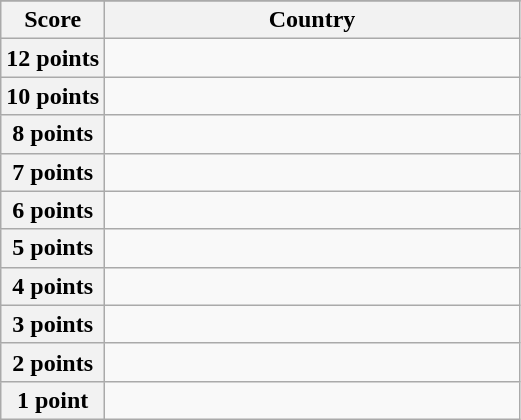<table class="wikitable">
<tr>
</tr>
<tr>
<th scope="col" width="20%">Score</th>
<th scope="col">Country</th>
</tr>
<tr>
<th scope="row">12 points</th>
<td></td>
</tr>
<tr>
<th scope="row">10 points</th>
<td></td>
</tr>
<tr>
<th scope="row">8 points</th>
<td></td>
</tr>
<tr>
<th scope="row">7 points</th>
<td></td>
</tr>
<tr>
<th scope="row">6 points</th>
<td></td>
</tr>
<tr>
<th scope="row">5 points</th>
<td></td>
</tr>
<tr>
<th scope="row">4 points</th>
<td></td>
</tr>
<tr>
<th scope="row">3 points</th>
<td></td>
</tr>
<tr>
<th scope="row">2 points</th>
<td></td>
</tr>
<tr>
<th scope="row">1 point</th>
<td></td>
</tr>
</table>
